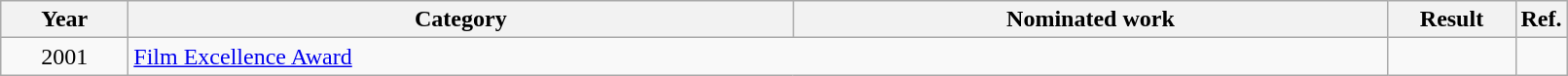<table class=wikitable>
<tr>
<th scope="col" style="width:5em;">Year</th>
<th scope="col" style="width:28em;">Category</th>
<th scope="col" style="width:25em;">Nominated work</th>
<th scope="col" style="width:5em;">Result</th>
<th>Ref.</th>
</tr>
<tr>
<td style="text-align:center;">2001</td>
<td colspan=2><a href='#'>Film Excellence Award</a></td>
<td></td>
<td></td>
</tr>
</table>
